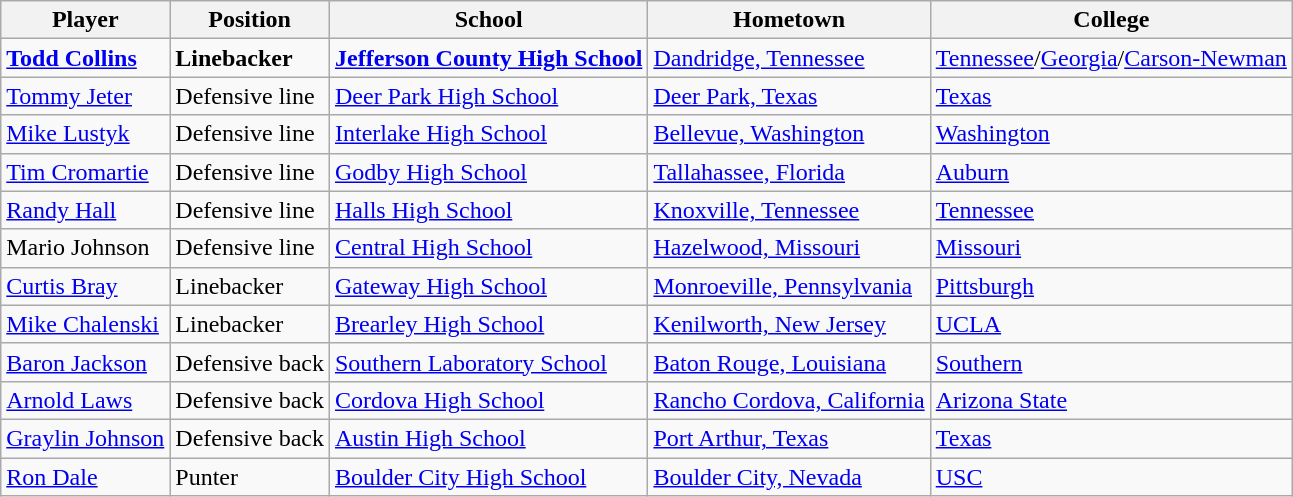<table class="wikitable">
<tr>
<th>Player</th>
<th>Position</th>
<th>School</th>
<th>Hometown</th>
<th>College</th>
</tr>
<tr>
<td><strong><a href='#'>Todd Collins</a></strong></td>
<td><strong>Linebacker</strong></td>
<td><strong><a href='#'>Jefferson County High School</a></strong></td>
<td><a href='#'>Dandridge, Tennessee</a></td>
<td><a href='#'>Tennessee</a>/<a href='#'>Georgia</a>/<a href='#'>Carson-Newman</a></td>
</tr>
<tr>
<td><a href='#'>Tommy Jeter</a></td>
<td>Defensive line</td>
<td><a href='#'>Deer Park High School</a></td>
<td><a href='#'>Deer Park, Texas</a></td>
<td><a href='#'>Texas</a></td>
</tr>
<tr>
<td><a href='#'>Mike Lustyk</a></td>
<td>Defensive line</td>
<td><a href='#'>Interlake High School</a></td>
<td><a href='#'>Bellevue, Washington</a></td>
<td><a href='#'>Washington</a></td>
</tr>
<tr>
<td><a href='#'>Tim Cromartie</a></td>
<td>Defensive line</td>
<td><a href='#'>Godby High School</a></td>
<td><a href='#'>Tallahassee, Florida</a></td>
<td><a href='#'>Auburn</a></td>
</tr>
<tr>
<td><a href='#'>Randy Hall</a></td>
<td>Defensive line</td>
<td><a href='#'>Halls High School</a></td>
<td><a href='#'>Knoxville, Tennessee</a></td>
<td><a href='#'>Tennessee</a></td>
</tr>
<tr>
<td>Mario Johnson</td>
<td>Defensive line</td>
<td><a href='#'>Central High School</a></td>
<td><a href='#'>Hazelwood, Missouri</a></td>
<td><a href='#'>Missouri</a></td>
</tr>
<tr>
<td><a href='#'>Curtis Bray</a></td>
<td>Linebacker</td>
<td><a href='#'>Gateway High School</a></td>
<td><a href='#'>Monroeville, Pennsylvania</a></td>
<td><a href='#'>Pittsburgh</a></td>
</tr>
<tr>
<td><a href='#'>Mike Chalenski</a></td>
<td>Linebacker</td>
<td><a href='#'>Brearley High School</a></td>
<td><a href='#'>Kenilworth, New Jersey</a></td>
<td><a href='#'>UCLA</a></td>
</tr>
<tr>
<td><a href='#'>Baron Jackson</a></td>
<td>Defensive back</td>
<td><a href='#'>Southern Laboratory School</a></td>
<td><a href='#'>Baton Rouge, Louisiana</a></td>
<td><a href='#'>Southern</a></td>
</tr>
<tr>
<td><a href='#'>Arnold Laws</a></td>
<td>Defensive back</td>
<td><a href='#'>Cordova High School</a></td>
<td><a href='#'>Rancho Cordova, California</a></td>
<td><a href='#'>Arizona State</a></td>
</tr>
<tr>
<td><a href='#'>Graylin Johnson</a></td>
<td>Defensive back</td>
<td><a href='#'>Austin High School</a></td>
<td><a href='#'>Port Arthur, Texas</a></td>
<td><a href='#'>Texas</a></td>
</tr>
<tr>
<td><a href='#'>Ron Dale</a></td>
<td>Punter</td>
<td><a href='#'>Boulder City High School</a></td>
<td><a href='#'>Boulder City, Nevada</a></td>
<td><a href='#'>USC</a></td>
</tr>
</table>
